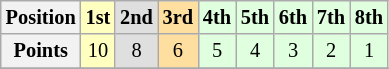<table class="wikitable sortable" style="font-size:85%">
<tr>
<th>Position</th>
<td style="background-color:#ffffbf"><strong>1st</strong></td>
<td style="background-color:#dfdfdf"><strong>2nd</strong></td>
<td style="background-color:#ffdf9f"><strong>3rd</strong></td>
<td style="background-color:#dfffdf"><strong>4th</strong></td>
<td style="background-color:#dfffdf"><strong>5th</strong></td>
<td style="background-color:#dfffdf"><strong>6th</strong></td>
<td style="background-color:#dfffdf"><strong>7th</strong></td>
<td style="background-color:#dfffdf"><strong>8th</strong></td>
</tr>
<tr>
<th>Points</th>
<td style="background-color:#ffffbf" align="center">10</td>
<td style="background-color:#dfdfdf" align="center">8</td>
<td style="background-color:#ffdf9f" align="center">6</td>
<td style="background-color:#dfffdf" align="center">5</td>
<td style="background-color:#dfffdf" align="center">4</td>
<td style="background-color:#dfffdf" align="center">3</td>
<td style="background-color:#dfffdf" align="center">2</td>
<td style="background-color:#dfffdf" align="center">1</td>
</tr>
<tr>
</tr>
</table>
